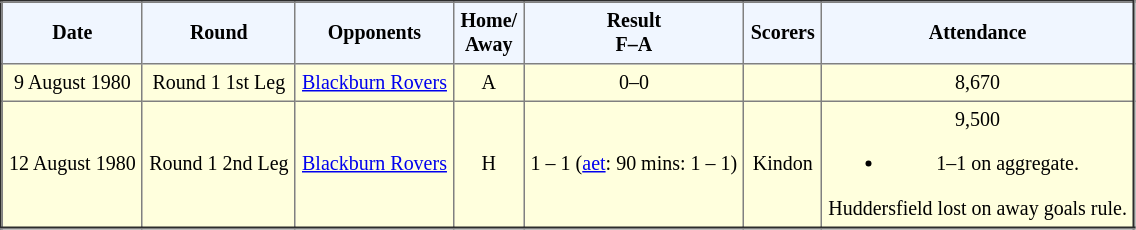<table border="2" cellpadding="4" style="border-collapse:collapse; text-align:center; font-size:smaller;">
<tr style="background:#f0f6ff;">
<th><strong>Date</strong></th>
<th><strong>Round</strong></th>
<th><strong>Opponents</strong></th>
<th><strong>Home/<br>Away</strong></th>
<th><strong>Result<br>F–A</strong></th>
<th><strong>Scorers</strong></th>
<th><strong>Attendance</strong></th>
</tr>
<tr bgcolor="#ffffdd">
<td>9 August 1980</td>
<td>Round 1 1st Leg</td>
<td><a href='#'>Blackburn Rovers</a></td>
<td>A</td>
<td>0–0</td>
<td></td>
<td>8,670</td>
</tr>
<tr bgcolor="#ffffdd">
<td>12 August 1980</td>
<td>Round 1 2nd Leg</td>
<td><a href='#'>Blackburn Rovers</a></td>
<td>H</td>
<td>1 – 1 (<a href='#'>aet</a>: 90 mins: 1 – 1)</td>
<td>Kindon</td>
<td>9,500<br><ul><li>1–1 on aggregate.</li></ul>Huddersfield lost on away goals rule.</td>
</tr>
</table>
